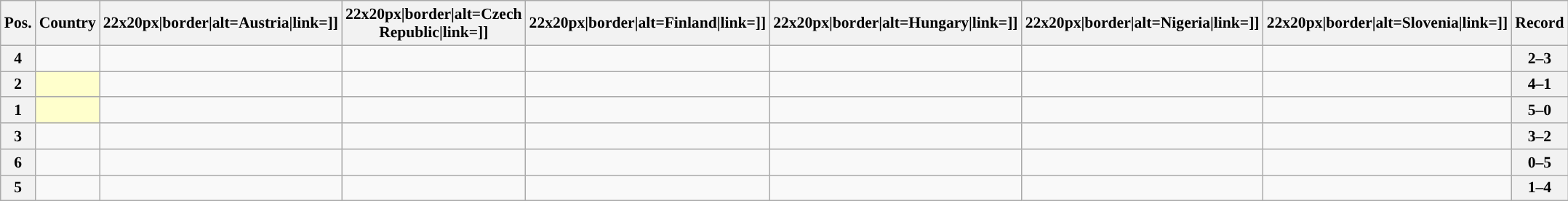<table class="wikitable sortable nowrap" style="text-align:center; font-size:0.9em">
<tr>
<th>Pos.</th>
<th>Country</th>
<th [[Image:>22x20px|border|alt=Austria|link=]]</th>
<th [[Image:>22x20px|border|alt=Czech Republic|link=]]</th>
<th [[Image:>22x20px|border|alt=Finland|link=]]</th>
<th [[Image:>22x20px|border|alt=Hungary|link=]]</th>
<th [[Image:>22x20px|border|alt=Nigeria|link=]]</th>
<th [[Image:>22x20px|border|alt=Slovenia|link=]]</th>
<th>Record</th>
</tr>
<tr>
<th>4</th>
<td style="text-align:left;"></td>
<td> </td>
<td> </td>
<td> </td>
<td> </td>
<td> </td>
<td> </td>
<th>2–3</th>
</tr>
<tr>
<th>2</th>
<td style="text-align:left; background:#ffffcc;"></td>
<td> </td>
<td> </td>
<td> </td>
<td> </td>
<td> </td>
<td> </td>
<th>4–1</th>
</tr>
<tr>
<th>1</th>
<td style="text-align:left; background:#ffffcc;"></td>
<td> </td>
<td> </td>
<td> </td>
<td> </td>
<td> </td>
<td> </td>
<th>5–0</th>
</tr>
<tr>
<th>3</th>
<td style="text-align:left;"></td>
<td> </td>
<td> </td>
<td> </td>
<td> </td>
<td> </td>
<td> </td>
<th>3–2</th>
</tr>
<tr>
<th>6</th>
<td style="text-align:left;"></td>
<td> </td>
<td> </td>
<td> </td>
<td> </td>
<td> </td>
<td> </td>
<th>0–5</th>
</tr>
<tr>
<th>5</th>
<td style="text-align:left;"></td>
<td> </td>
<td> </td>
<td> </td>
<td> </td>
<td> </td>
<td> </td>
<th>1–4</th>
</tr>
</table>
